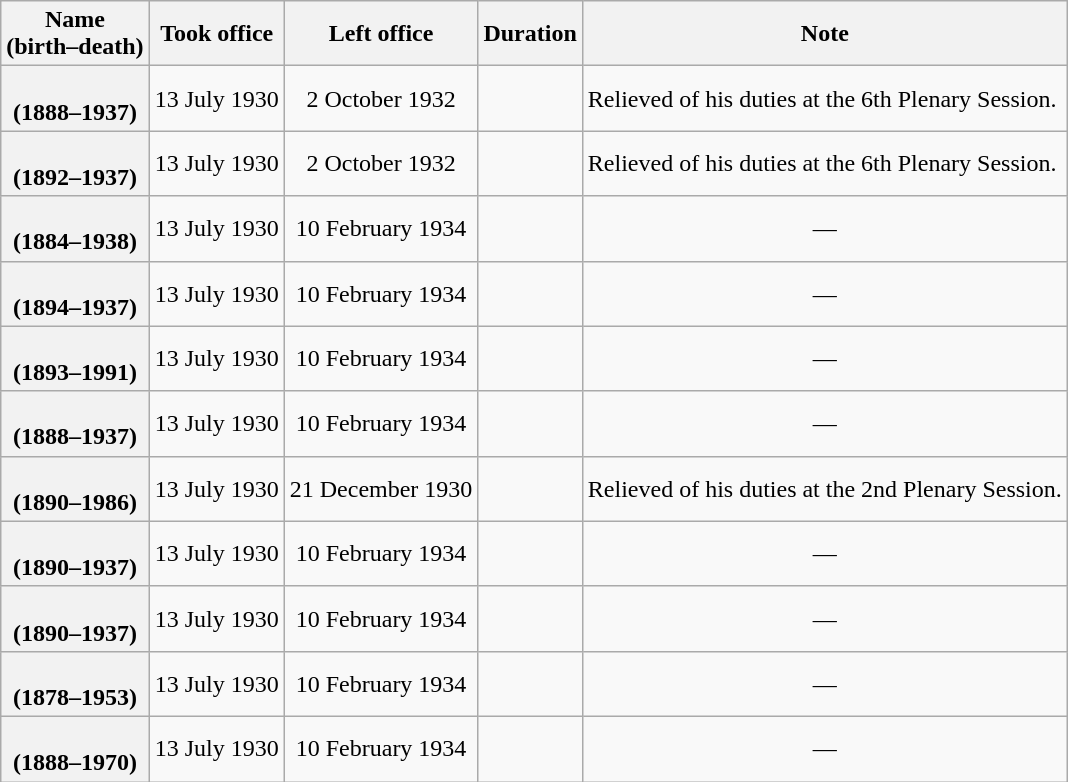<table class="wikitable plainrowheaders sortable" style="text-align:center;" border="1">
<tr>
<th scope="col">Name<br>(birth–death)</th>
<th scope="col">Took office</th>
<th scope="col">Left office</th>
<th scope="col">Duration</th>
<th scope="col">Note</th>
</tr>
<tr>
<th scope="row"><br>(1888–1937)</th>
<td>13 July 1930</td>
<td>2 October 1932</td>
<td></td>
<td align="left">Relieved of his duties at the 6th Plenary Session.</td>
</tr>
<tr>
<th scope="row"><br>(1892–1937)</th>
<td>13 July 1930</td>
<td>2 October 1932</td>
<td></td>
<td align="left">Relieved of his duties at the 6th Plenary Session.</td>
</tr>
<tr>
<th scope="row"><br>(1884–1938)</th>
<td>13 July 1930</td>
<td>10 February 1934</td>
<td></td>
<td>—</td>
</tr>
<tr>
<th scope="row"><br>(1894–1937)</th>
<td>13 July 1930</td>
<td>10 February 1934</td>
<td></td>
<td>—</td>
</tr>
<tr>
<th scope="row"><br>(1893–1991)</th>
<td>13 July 1930</td>
<td>10 February 1934</td>
<td></td>
<td>—</td>
</tr>
<tr>
<th scope="row"><br>(1888–1937)</th>
<td>13 July 1930</td>
<td>10 February 1934</td>
<td></td>
<td>—</td>
</tr>
<tr>
<th scope="row"><br>(1890–1986)</th>
<td>13 July 1930</td>
<td>21 December 1930</td>
<td></td>
<td align="left">Relieved of his duties at the 2nd Plenary Session.</td>
</tr>
<tr>
<th scope="row"><br>(1890–1937)</th>
<td>13 July 1930</td>
<td>10 February 1934</td>
<td></td>
<td>—</td>
</tr>
<tr>
<th scope="row"><br>(1890–1937)</th>
<td>13 July 1930</td>
<td>10 February 1934</td>
<td></td>
<td>—</td>
</tr>
<tr>
<th scope="row"><br>(1878–1953)</th>
<td>13 July 1930</td>
<td>10 February 1934</td>
<td></td>
<td>—</td>
</tr>
<tr>
<th scope="row"><br>(1888–1970)</th>
<td>13 July 1930</td>
<td>10 February 1934</td>
<td></td>
<td>—</td>
</tr>
</table>
